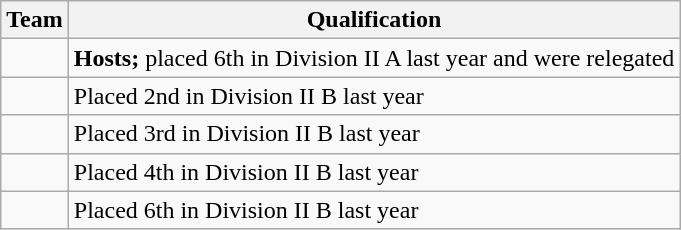<table class="wikitable">
<tr>
<th>Team</th>
<th>Qualification</th>
</tr>
<tr>
<td></td>
<td><strong>Hosts;</strong> placed 6th in Division II A last year and were relegated</td>
</tr>
<tr>
<td></td>
<td>Placed 2nd in Division II B last year</td>
</tr>
<tr>
<td></td>
<td>Placed 3rd in Division II B last year</td>
</tr>
<tr>
<td></td>
<td>Placed 4th in Division II B last year</td>
</tr>
<tr>
<td></td>
<td>Placed 6th in Division II B last year</td>
</tr>
</table>
